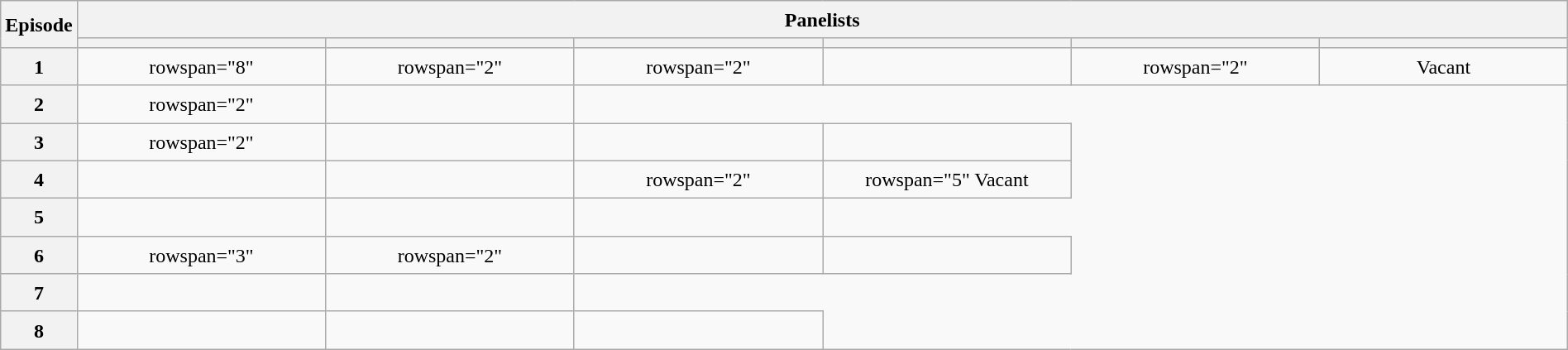<table class="wikitable plainrowheaders mw-collapsible" style="text-align:center; line-height:23px; width:100%;">
<tr>
<th rowspan="2" width="1%">Episode</th>
<th colspan="6">Panelists</th>
</tr>
<tr>
<th width="16%"></th>
<th width="16%"></th>
<th width="16%"></th>
<th width="16%"></th>
<th width="16%"></th>
<th width="16%"></th>
</tr>
<tr>
<th>1</th>
<td>rowspan="8" </td>
<td>rowspan="2" </td>
<td>rowspan="2" </td>
<td></td>
<td>rowspan="2" </td>
<td> Vacant</td>
</tr>
<tr>
<th>2</th>
<td>rowspan="2"</td>
<td></td>
</tr>
<tr>
<th>3</th>
<td>rowspan="2" </td>
<td></td>
<td></td>
<td></td>
</tr>
<tr>
<th>4</th>
<td></td>
<td></td>
<td>rowspan="2"</td>
<td>rowspan="5" Vacant</td>
</tr>
<tr>
<th>5</th>
<td></td>
<td></td>
<td></td>
</tr>
<tr>
<th>6</th>
<td>rowspan="3"</td>
<td>rowspan="2"</td>
<td></td>
<td></td>
</tr>
<tr>
<th>7</th>
<td></td>
<td></td>
</tr>
<tr>
<th>8</th>
<td></td>
<td></td>
<td></td>
</tr>
</table>
